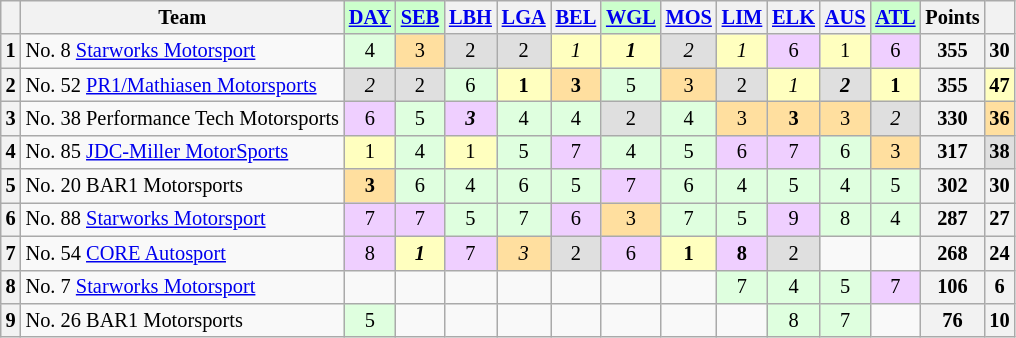<table class="wikitable" style="font-size:85%; text-align:center">
<tr style="background:#f9f9f9; vertical-align:top;">
<th valign=middle></th>
<th valign=middle>Team</th>
<td style="background:#ccffcc;"><strong><a href='#'>DAY</a></strong></td>
<td style="background:#ccffcc;"><strong><a href='#'>SEB</a></strong></td>
<th><a href='#'>LBH</a></th>
<th><a href='#'>LGA</a></th>
<th><a href='#'>BEL</a></th>
<td style="background:#ccffcc;"><strong><a href='#'>WGL</a></strong></td>
<th><a href='#'>MOS</a></th>
<th><a href='#'>LIM</a></th>
<th><a href='#'>ELK</a></th>
<th><a href='#'>AUS</a></th>
<td style="background:#ccffcc;"><strong><a href='#'>ATL</a></strong></td>
<th valign=middle>Points</th>
<th valign=middle></th>
</tr>
<tr>
<th>1</th>
<td align=left>No. 8 <a href='#'>Starworks Motorsport</a></td>
<td style="background:#dfffdf;">4</td>
<td style="background:#ffdf9f;">3</td>
<td style="background:#dfdfdf;">2</td>
<td style="background:#dfdfdf;">2</td>
<td style="background:#ffffbf;"><em>1</em></td>
<td style="background:#ffffbf;"><strong><em>1</em></strong></td>
<td style="background:#dfdfdf;"><em>2</em></td>
<td style="background:#ffffbf;"><em>1</em></td>
<td style="background:#efcfff;">6</td>
<td style="background:#ffffbf;">1</td>
<td style="background:#efcfff;">6</td>
<th>355</th>
<th>30</th>
</tr>
<tr>
<th>2</th>
<td align=left>No. 52 <a href='#'>PR1/Mathiasen Motorsports</a></td>
<td style="background:#dfdfdf;"><em>2</em></td>
<td style="background:#dfdfdf;">2</td>
<td style="background:#dfffdf;">6</td>
<td style="background:#ffffbf;"><strong>1</strong></td>
<td style="background:#ffdf9f;"><strong>3</strong></td>
<td style="background:#dfffdf;">5</td>
<td style="background:#ffdf9f;">3</td>
<td style="background:#dfdfdf;">2</td>
<td style="background:#ffffbf;"><em>1</em></td>
<td style="background:#dfdfdf;"><strong><em>2</em></strong></td>
<td style="background:#ffffbf;"><strong>1</strong></td>
<th>355</th>
<td style="background:#ffffbf;"><strong>47</strong></td>
</tr>
<tr>
<th>3</th>
<td align=left>No. 38 Performance Tech Motorsports</td>
<td style="background:#efcfff;">6</td>
<td style="background:#dfffdf;">5</td>
<td style="background:#efcfff;"><strong><em>3</em></strong></td>
<td style="background:#dfffdf;">4</td>
<td style="background:#dfffdf;">4</td>
<td style="background:#dfdfdf;">2</td>
<td style="background:#dfffdf;">4</td>
<td style="background:#ffdf9f;">3</td>
<td style="background:#ffdf9f;"><strong>3</strong></td>
<td style="background:#ffdf9f;">3</td>
<td style="background:#dfdfdf;"><em>2</em></td>
<th>330</th>
<td style="background:#ffdf9f;"><strong>36</strong></td>
</tr>
<tr>
<th>4</th>
<td align=left>No. 85 <a href='#'>JDC-Miller MotorSports</a></td>
<td style="background:#ffffbf;">1</td>
<td style="background:#dfffdf;">4</td>
<td style="background:#ffffbf;">1</td>
<td style="background:#dfffdf;">5</td>
<td style="background:#efcfff;">7</td>
<td style="background:#dfffdf;">4</td>
<td style="background:#dfffdf;">5</td>
<td style="background:#efcfff;">6</td>
<td style="background:#efcfff;">7</td>
<td style="background:#dfffdf;">6</td>
<td style="background:#ffdf9f;">3</td>
<th>317</th>
<td style="background:#dfdfdf;"><strong>38</strong></td>
</tr>
<tr>
<th>5</th>
<td align=left>No. 20 BAR1 Motorsports</td>
<td style="background:#ffdf9f;"><strong>3</strong></td>
<td style="background:#dfffdf;">6</td>
<td style="background:#dfffdf;">4</td>
<td style="background:#dfffdf;">6</td>
<td style="background:#dfffdf;">5</td>
<td style="background:#efcfff;">7</td>
<td style="background:#dfffdf;">6</td>
<td style="background:#dfffdf;">4</td>
<td style="background:#dfffdf;">5</td>
<td style="background:#dfffdf;">4</td>
<td style="background:#dfffdf;">5</td>
<th>302</th>
<th>30</th>
</tr>
<tr>
<th>6</th>
<td align=left>No. 88 <a href='#'>Starworks Motorsport</a></td>
<td style="background:#efcfff;">7</td>
<td style="background:#efcfff;">7</td>
<td style="background:#dfffdf;">5</td>
<td style="background:#dfffdf;">7</td>
<td style="background:#efcfff;">6</td>
<td style="background:#ffdf9f;">3</td>
<td style="background:#dfffdf;">7</td>
<td style="background:#dfffdf;">5</td>
<td style="background:#efcfff;">9</td>
<td style="background:#dfffdf;">8</td>
<td style="background:#dfffdf;">4</td>
<th>287</th>
<th>27</th>
</tr>
<tr>
<th>7</th>
<td align=left>No. 54 <a href='#'>CORE Autosport</a></td>
<td style="background:#efcfff;">8</td>
<td style="background:#ffffbf;"><strong><em>1</em></strong></td>
<td style="background:#efcfff;">7</td>
<td style="background:#ffdf9f;"><em>3</em></td>
<td style="background:#dfdfdf;">2</td>
<td style="background:#efcfff;">6</td>
<td style="background:#ffffbf;"><strong>1</strong></td>
<td style="background:#efcfff;"><strong>8</strong></td>
<td style="background:#dfdfdf;">2</td>
<td></td>
<td></td>
<th>268</th>
<th>24</th>
</tr>
<tr>
<th>8</th>
<td align=left>No. 7 <a href='#'>Starworks Motorsport</a></td>
<td></td>
<td></td>
<td></td>
<td></td>
<td></td>
<td></td>
<td></td>
<td style="background:#dfffdf;">7</td>
<td style="background:#dfffdf;">4</td>
<td style="background:#dfffdf;">5</td>
<td style="background:#efcfff;">7</td>
<th>106</th>
<th>6</th>
</tr>
<tr>
<th>9</th>
<td align=left>No. 26 BAR1 Motorsports</td>
<td style="background:#dfffdf;">5</td>
<td></td>
<td></td>
<td></td>
<td></td>
<td></td>
<td></td>
<td></td>
<td style="background:#dfffdf;">8</td>
<td style="background:#dfffdf;">7</td>
<td></td>
<th>76</th>
<th>10</th>
</tr>
</table>
